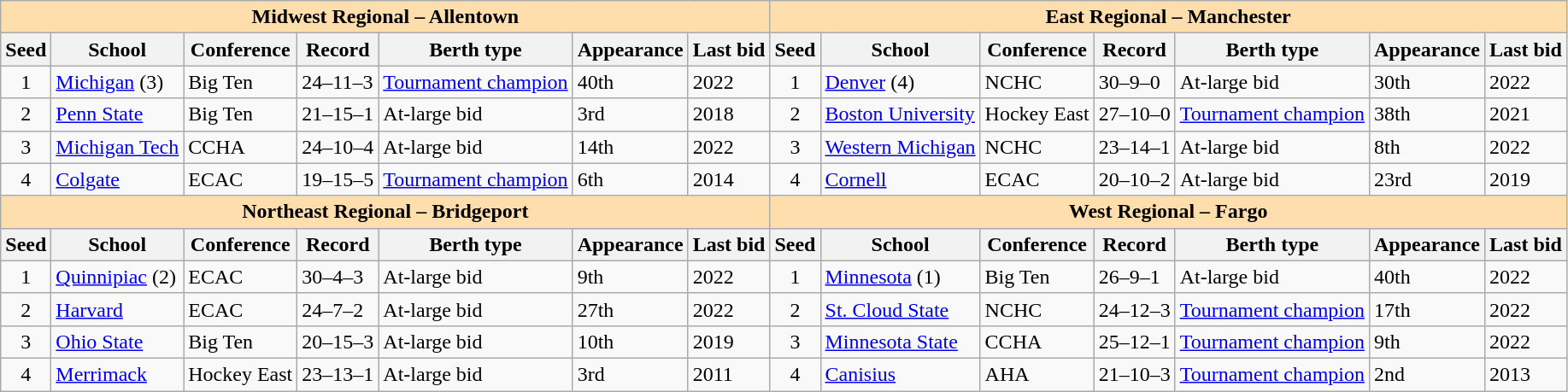<table class="wikitable">
<tr>
<th colspan="7" style="background:#ffdead;">Midwest Regional – Allentown</th>
<th colspan="7" style="background:#ffdead;">East Regional – Manchester</th>
</tr>
<tr>
<th>Seed</th>
<th>School</th>
<th>Conference</th>
<th>Record</th>
<th>Berth type</th>
<th>Appearance</th>
<th>Last bid</th>
<th>Seed</th>
<th>School</th>
<th>Conference</th>
<th>Record</th>
<th>Berth type</th>
<th>Appearance</th>
<th>Last bid</th>
</tr>
<tr>
<td align=center>1</td>
<td><a href='#'>Michigan</a> (3)</td>
<td>Big Ten</td>
<td>24–11–3</td>
<td><a href='#'>Tournament champion</a></td>
<td>40th</td>
<td>2022</td>
<td align=center>1</td>
<td><a href='#'>Denver</a> (4)</td>
<td>NCHC</td>
<td>30–9–0</td>
<td>At-large bid</td>
<td>30th</td>
<td>2022</td>
</tr>
<tr>
<td align=center>2</td>
<td><a href='#'>Penn State</a></td>
<td>Big Ten</td>
<td>21–15–1</td>
<td>At-large bid</td>
<td>3rd</td>
<td>2018</td>
<td align=center>2</td>
<td><a href='#'>Boston University</a></td>
<td>Hockey East</td>
<td>27–10–0</td>
<td><a href='#'>Tournament champion</a></td>
<td>38th</td>
<td>2021</td>
</tr>
<tr>
<td align=center>3</td>
<td><a href='#'>Michigan Tech</a></td>
<td>CCHA</td>
<td>24–10–4</td>
<td>At-large bid</td>
<td>14th</td>
<td>2022</td>
<td align=center>3</td>
<td><a href='#'>Western Michigan</a></td>
<td>NCHC</td>
<td>23–14–1</td>
<td>At-large bid</td>
<td>8th</td>
<td>2022</td>
</tr>
<tr>
<td align=center>4</td>
<td><a href='#'>Colgate</a></td>
<td>ECAC</td>
<td>19–15–5</td>
<td><a href='#'>Tournament champion</a></td>
<td>6th</td>
<td>2014</td>
<td align=center>4</td>
<td><a href='#'>Cornell</a></td>
<td>ECAC</td>
<td>20–10–2</td>
<td>At-large bid</td>
<td>23rd</td>
<td>2019</td>
</tr>
<tr>
<th colspan="7" style="background:#ffdead;">Northeast Regional – Bridgeport</th>
<th colspan="7" style="background:#ffdead;">West Regional – Fargo</th>
</tr>
<tr>
<th>Seed</th>
<th>School</th>
<th>Conference</th>
<th>Record</th>
<th>Berth type</th>
<th>Appearance</th>
<th>Last bid</th>
<th>Seed</th>
<th>School</th>
<th>Conference</th>
<th>Record</th>
<th>Berth type</th>
<th>Appearance</th>
<th>Last bid</th>
</tr>
<tr>
<td align=center>1</td>
<td><a href='#'>Quinnipiac</a> (2)</td>
<td>ECAC</td>
<td>30–4–3</td>
<td>At-large bid</td>
<td>9th</td>
<td>2022</td>
<td align=center>1</td>
<td><a href='#'>Minnesota</a> (1)</td>
<td>Big Ten</td>
<td>26–9–1</td>
<td>At-large bid</td>
<td>40th</td>
<td>2022</td>
</tr>
<tr>
<td align=center>2</td>
<td><a href='#'>Harvard</a></td>
<td>ECAC</td>
<td>24–7–2</td>
<td>At-large bid</td>
<td>27th</td>
<td>2022</td>
<td align=center>2</td>
<td><a href='#'>St. Cloud State</a></td>
<td>NCHC</td>
<td>24–12–3</td>
<td><a href='#'>Tournament champion</a></td>
<td>17th</td>
<td>2022</td>
</tr>
<tr>
<td align=center>3</td>
<td><a href='#'>Ohio State</a></td>
<td>Big Ten</td>
<td>20–15–3</td>
<td>At-large bid</td>
<td>10th</td>
<td>2019</td>
<td align=center>3</td>
<td><a href='#'>Minnesota State</a></td>
<td>CCHA</td>
<td>25–12–1</td>
<td><a href='#'>Tournament champion</a></td>
<td>9th</td>
<td>2022</td>
</tr>
<tr>
<td align=center>4</td>
<td><a href='#'>Merrimack</a></td>
<td>Hockey East</td>
<td>23–13–1</td>
<td>At-large bid</td>
<td>3rd</td>
<td>2011</td>
<td align=center>4</td>
<td><a href='#'>Canisius</a></td>
<td>AHA</td>
<td>21–10–3</td>
<td><a href='#'>Tournament champion</a></td>
<td>2nd</td>
<td>2013</td>
</tr>
</table>
